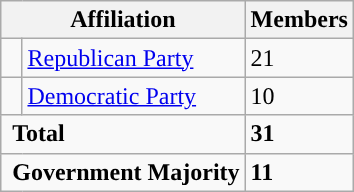<table class="wikitable">
<tr>
<th colspan="2">Affiliation</th>
<th>Members</th>
</tr>
<tr>
<td style="background-color:"> </td>
<td><a href='#'>Republican Party</a></td>
<td>21</td>
</tr>
<tr>
<td style="background-color:"> </td>
<td><a href='#'>Democratic Party</a></td>
<td>10</td>
</tr>
<tr>
<td colspan="2" rowspan="1"> <strong>Total</strong><br></td>
<td><strong>31</strong></td>
</tr>
<tr>
<td colspan="2" rowspan="1"> <strong>Government Majority</strong><br></td>
<td><strong>11</strong></td>
</tr>
</table>
